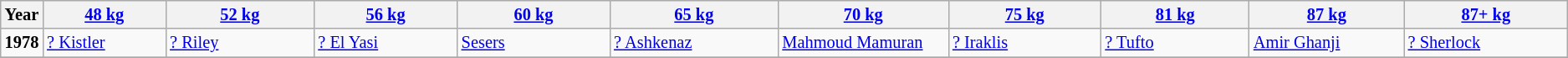<table class="wikitable sortable"  style="font-size: 85%">
<tr>
<th>Year</th>
<th width=200><a href='#'>48 kg</a></th>
<th width=275><a href='#'>52 kg</a></th>
<th width=275><a href='#'>56 kg</a></th>
<th width=275><a href='#'>60 kg</a></th>
<th width=275><a href='#'>65 kg</a></th>
<th width=275><a href='#'>70 kg</a></th>
<th width=275><a href='#'>75 kg</a></th>
<th width=275><a href='#'>81 kg</a></th>
<th width=275><a href='#'>87 kg</a></th>
<th width=275><a href='#'>87+ kg</a></th>
</tr>
<tr>
<td><strong>1978</strong></td>
<td> <a href='#'>? Kistler</a></td>
<td> <a href='#'>? Riley</a></td>
<td> <a href='#'>? El Yasi</a></td>
<td> <a href='#'>Sesers</a></td>
<td> <a href='#'>? Ashkenaz</a></td>
<td> <a href='#'>Mahmoud Mamuran</a></td>
<td> <a href='#'>? Iraklis</a></td>
<td> <a href='#'>? Tufto</a></td>
<td> <a href='#'>Amir Ghanji</a></td>
<td> <a href='#'>? Sherlock</a></td>
</tr>
<tr>
</tr>
</table>
